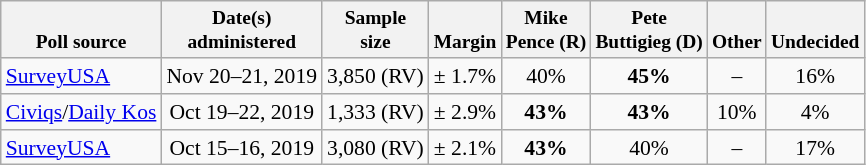<table class="wikitable sortable" style="font-size:90%;text-align:center;">
<tr valign=bottom style="font-size:90%;">
<th>Poll source</th>
<th>Date(s)<br>administered</th>
<th>Sample<br>size</th>
<th>Margin<br></th>
<th>Mike<br>Pence (R)</th>
<th>Pete<br>Buttigieg (D)</th>
<th>Other</th>
<th>Undecided</th>
</tr>
<tr>
<td style="text-align:left;"><a href='#'>SurveyUSA</a></td>
<td>Nov 20–21, 2019</td>
<td>3,850 (RV)</td>
<td>± 1.7%</td>
<td>40%</td>
<td><strong>45%</strong></td>
<td>–</td>
<td>16%</td>
</tr>
<tr>
<td style="text-align:left;"><a href='#'>Civiqs</a>/<a href='#'>Daily Kos</a></td>
<td>Oct 19–22, 2019</td>
<td>1,333 (RV)</td>
<td>± 2.9%</td>
<td><strong>43%</strong></td>
<td><strong>43%</strong></td>
<td>10%</td>
<td>4%</td>
</tr>
<tr>
<td style="text-align:left;"><a href='#'>SurveyUSA</a></td>
<td>Oct 15–16, 2019</td>
<td>3,080 (RV)</td>
<td>± 2.1%</td>
<td><strong>43%</strong></td>
<td>40%</td>
<td>–</td>
<td>17%</td>
</tr>
</table>
